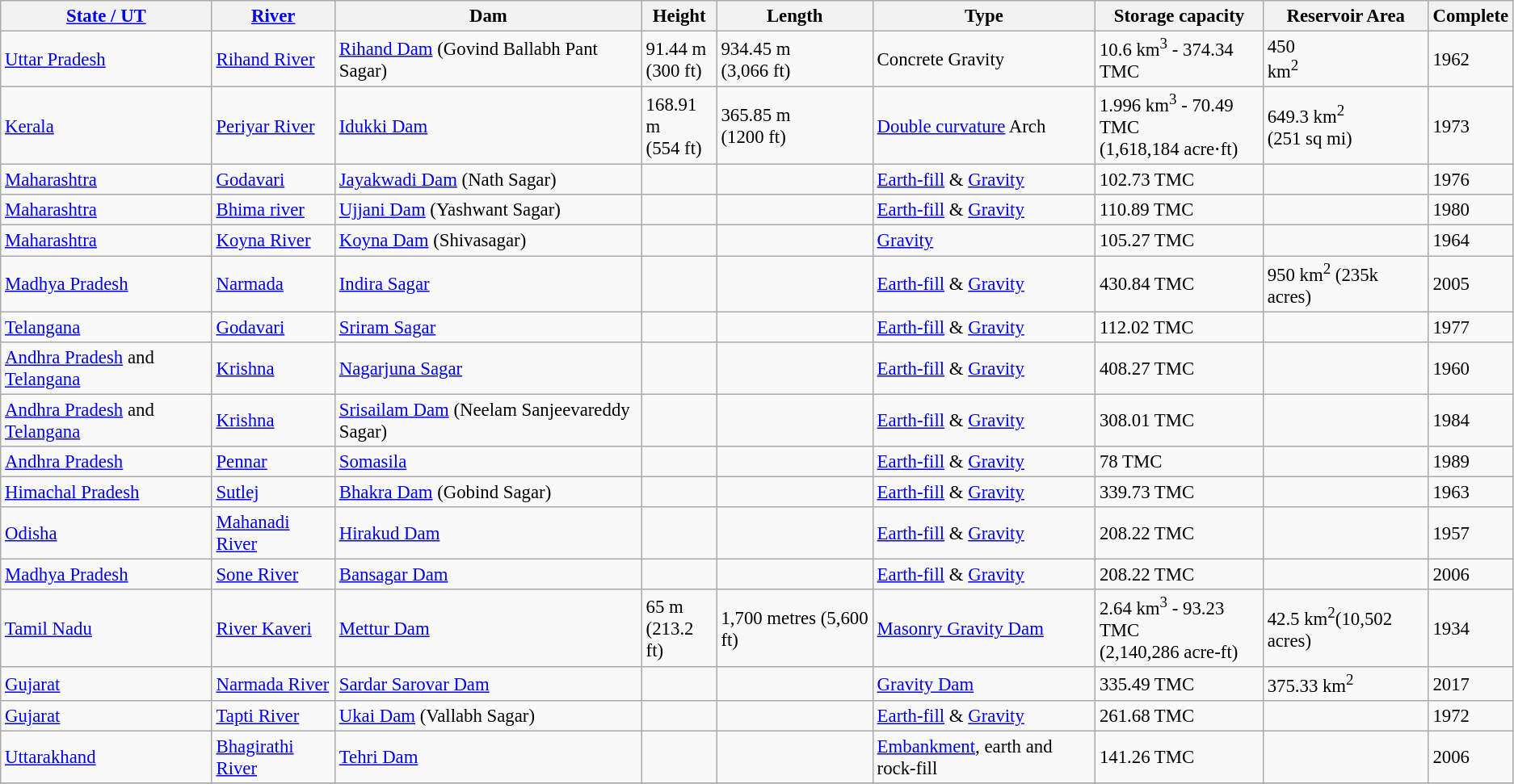<table class="wikitable sortable" style="font-size: 95%;">
<tr>
<th><a href='#'>State / UT</a></th>
<th><a href='#'>River</a></th>
<th>Dam</th>
<th>Height</th>
<th>Length</th>
<th>Type</th>
<th>Storage capacity</th>
<th>Reservoir Area</th>
<th>Complete</th>
</tr>
<tr>
<td><a href='#'>Uttar Pradesh</a></td>
<td><a href='#'>Rihand River</a></td>
<td><a href='#'>Rihand Dam</a> (Govind Ballabh Pant Sagar)</td>
<td>91.44 m<br>(300 ft)</td>
<td>934.45 m<br>(3,066 ft)</td>
<td>Concrete Gravity</td>
<td>10.6 km<sup>3</sup> - 374.34 TMC</td>
<td>450<br>km<sup>2</sup></td>
<td>1962</td>
</tr>
<tr>
<td><a href='#'>Kerala</a></td>
<td><a href='#'>Periyar River</a></td>
<td><a href='#'>Idukki Dam</a></td>
<td>168.91 m<br>(554 ft)</td>
<td>365.85 m<br>(1200 ft)</td>
<td><a href='#'>Double curvature</a> Arch</td>
<td>1.996 km<sup>3</sup> - 70.49 TMC<br>(1,618,184 acre⋅ft)</td>
<td>649.3 km<sup>2</sup><br>(251 sq mi)</td>
<td>1973</td>
</tr>
<tr>
<td><a href='#'>Maharashtra</a></td>
<td><a href='#'>Godavari </a></td>
<td><a href='#'>Jayakwadi Dam</a> (Nath Sagar)</td>
<td></td>
<td></td>
<td><a href='#'>Earth-fill</a> & <a href='#'>Gravity</a></td>
<td> 102.73 TMC</td>
<td></td>
<td>1976</td>
</tr>
<tr>
<td><a href='#'>Maharashtra</a></td>
<td><a href='#'>Bhima river </a></td>
<td><a href='#'>Ujjani Dam</a> (Yashwant Sagar)</td>
<td></td>
<td></td>
<td><a href='#'>Earth-fill</a> & <a href='#'>Gravity</a></td>
<td> 110.89 TMC</td>
<td></td>
<td>1980</td>
</tr>
<tr>
<td><a href='#'>Maharashtra</a></td>
<td><a href='#'>Koyna River </a></td>
<td><a href='#'>Koyna Dam</a> (Shivasagar)</td>
<td></td>
<td></td>
<td><a href='#'>Gravity</a></td>
<td> 105.27 TMC</td>
<td></td>
<td>1964</td>
</tr>
<tr>
<td><a href='#'>Madhya Pradesh</a></td>
<td><a href='#'>Narmada</a></td>
<td><a href='#'>Indira Sagar</a></td>
<td></td>
<td></td>
<td><a href='#'>Earth-fill</a> & <a href='#'>Gravity</a></td>
<td> 430.84 TMC</td>
<td>950 km<sup>2</sup> (235k acres)</td>
<td>2005</td>
</tr>
<tr>
<td><a href='#'>Telangana</a></td>
<td><a href='#'>Godavari</a></td>
<td><a href='#'>Sriram Sagar</a></td>
<td></td>
<td></td>
<td><a href='#'>Earth-fill</a> & <a href='#'>Gravity</a></td>
<td> 112.02 TMC</td>
<td></td>
<td>1977</td>
</tr>
<tr>
<td><a href='#'>Andhra Pradesh</a> and <a href='#'>Telangana</a></td>
<td><a href='#'>Krishna</a></td>
<td><a href='#'>Nagarjuna Sagar</a></td>
<td></td>
<td></td>
<td><a href='#'>Earth-fill</a> & <a href='#'>Gravity</a></td>
<td> 408.27 TMC</td>
<td></td>
<td>1960</td>
</tr>
<tr>
<td><a href='#'>Andhra Pradesh</a> and <a href='#'>Telangana</a></td>
<td><a href='#'>Krishna</a></td>
<td><a href='#'>Srisailam Dam</a> (Neelam Sanjeevareddy Sagar)</td>
<td></td>
<td></td>
<td><a href='#'>Earth-fill</a> & <a href='#'>Gravity</a></td>
<td> 308.01 TMC</td>
<td></td>
<td>1984</td>
</tr>
<tr>
<td><a href='#'>Andhra Pradesh</a></td>
<td><a href='#'>Pennar</a></td>
<td><a href='#'>Somasila</a></td>
<td></td>
<td></td>
<td><a href='#'>Earth-fill</a> & <a href='#'>Gravity</a></td>
<td> 78 TMC</td>
<td></td>
<td>1989</td>
</tr>
<tr>
<td><a href='#'>Himachal Pradesh</a></td>
<td><a href='#'>Sutlej</a></td>
<td><a href='#'>Bhakra Dam</a> (Gobind Sagar)</td>
<td></td>
<td></td>
<td><a href='#'>Earth-fill</a> & <a href='#'>Gravity</a></td>
<td> 339.73 TMC</td>
<td></td>
<td>1963</td>
</tr>
<tr>
<td><a href='#'>Odisha</a></td>
<td><a href='#'>Mahanadi River</a></td>
<td><a href='#'>Hirakud Dam</a></td>
<td></td>
<td></td>
<td><a href='#'>Earth-fill</a> & <a href='#'>Gravity</a></td>
<td> 208.22 TMC</td>
<td></td>
<td>1957</td>
</tr>
<tr>
<td><a href='#'>Madhya Pradesh</a></td>
<td><a href='#'>Sone River</a></td>
<td><a href='#'>Bansagar Dam</a></td>
<td></td>
<td></td>
<td><a href='#'>Earth-fill</a> & <a href='#'>Gravity</a></td>
<td> 208.22 TMC</td>
<td></td>
<td>2006</td>
</tr>
<tr>
<td><a href='#'>Tamil Nadu</a></td>
<td><a href='#'>River Kaveri</a></td>
<td><a href='#'>Mettur Dam</a></td>
<td>65 m<br>(213.2 ft)</td>
<td>1,700 metres (5,600 ft)</td>
<td><a href='#'>Masonry Gravity Dam</a></td>
<td>2.64 km<sup>3</sup> - 93.23 TMC<br>(2,140,286 acre-ft)</td>
<td>42.5 km<sup>2</sup>(10,502 acres)</td>
<td>1934</td>
</tr>
<tr>
<td><a href='#'>Gujarat</a></td>
<td><a href='#'>Narmada River</a></td>
<td><a href='#'>Sardar Sarovar Dam</a></td>
<td></td>
<td></td>
<td><a href='#'>Gravity Dam</a></td>
<td> 335.49 TMC</td>
<td>375.33 km<sup>2</sup></td>
<td>2017</td>
</tr>
<tr>
<td><a href='#'>Gujarat</a></td>
<td><a href='#'>Tapti River</a></td>
<td><a href='#'>Ukai Dam</a> (Vallabh Sagar)</td>
<td></td>
<td></td>
<td><a href='#'>Earth-fill</a> & <a href='#'>Gravity</a></td>
<td> 261.68 TMC</td>
<td></td>
<td>1972</td>
</tr>
<tr>
<td><a href='#'>Uttarakhand</a></td>
<td><a href='#'>Bhagirathi River</a></td>
<td><a href='#'>Tehri Dam</a></td>
<td></td>
<td></td>
<td><a href='#'>Embankment</a>, earth and rock-fill</td>
<td> 141.26 TMC</td>
<td></td>
<td>2006</td>
</tr>
<tr>
</tr>
</table>
